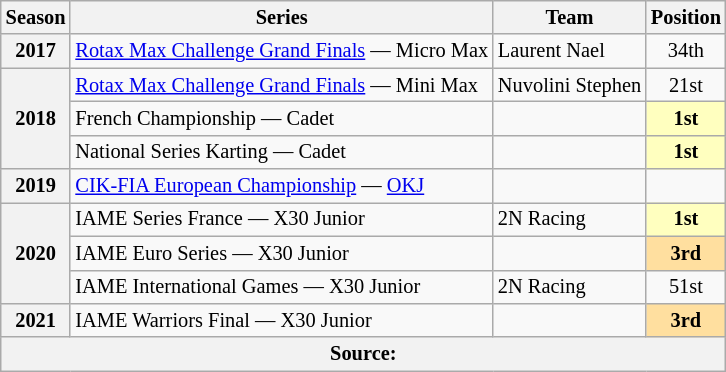<table class="wikitable" style="font-size: 85%; text-align:center">
<tr>
<th>Season</th>
<th>Series</th>
<th>Team</th>
<th>Position</th>
</tr>
<tr>
<th>2017</th>
<td align="left"><a href='#'>Rotax Max Challenge Grand Finals</a> — Micro Max</td>
<td align="left">Laurent Nael</td>
<td>34th</td>
</tr>
<tr>
<th rowspan="3">2018</th>
<td align="left"><a href='#'>Rotax Max Challenge Grand Finals</a> — Mini Max</td>
<td align="left">Nuvolini Stephen</td>
<td>21st</td>
</tr>
<tr>
<td align="left">French Championship — Cadet</td>
<td align="left"></td>
<td style="background:#FFFFBF"><strong>1st</strong></td>
</tr>
<tr>
<td align="left">National Series Karting — Cadet</td>
<td align="left"></td>
<td style="background:#FFFFBF"><strong>1st</strong></td>
</tr>
<tr>
<th>2019</th>
<td align="left"><a href='#'>CIK-FIA European Championship</a> — <a href='#'>OKJ</a></td>
<td align="left"></td>
<td></td>
</tr>
<tr>
<th rowspan="3">2020</th>
<td align="left">IAME Series France — X30 Junior</td>
<td align="left">2N Racing</td>
<td style="background:#FFFFBF"><strong>1st</strong></td>
</tr>
<tr>
<td align="left">IAME Euro Series — X30 Junior</td>
<td align="left"></td>
<td style="background:#FFDF9F"><strong>3rd</strong></td>
</tr>
<tr>
<td align="left">IAME International Games — X30 Junior</td>
<td align="left">2N Racing</td>
<td>51st</td>
</tr>
<tr>
<th>2021</th>
<td align="left">IAME Warriors Final — X30 Junior</td>
<td align="left"></td>
<td style="background:#FFDF9F"><strong>3rd</strong></td>
</tr>
<tr>
<th colspan="4">Source:</th>
</tr>
</table>
